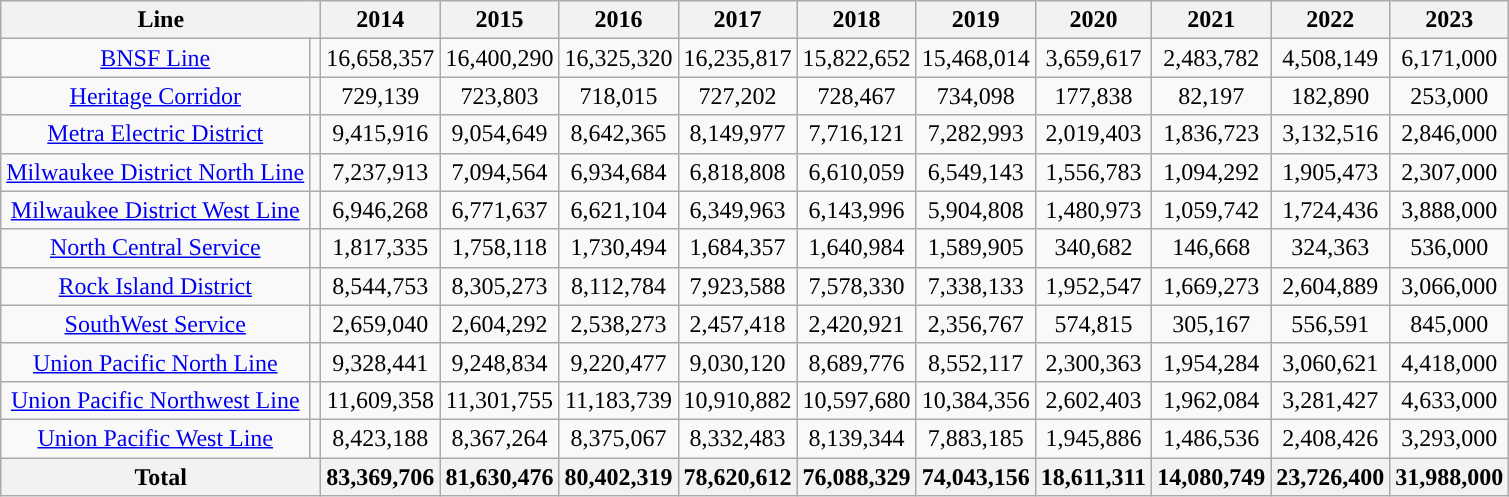<table class="wikitable sortable" style="text-align:center">
<tr>
<th colspan=2>Line</th>
<th>2014</th>
<th>2015</th>
<th>2016</th>
<th>2017</th>
<th>2018</th>
<th>2019</th>
<th>2020</th>
<th>2021</th>
<th>2022</th>
<th>2023</th>
</tr>
<tr>
<td><a href='#'>BNSF Line</a></td>
<td style="background:#"></td>
<td>16,658,357</td>
<td>16,400,290</td>
<td>16,325,320</td>
<td>16,235,817</td>
<td>15,822,652</td>
<td>15,468,014</td>
<td>3,659,617</td>
<td>2,483,782</td>
<td>4,508,149</td>
<td>6,171,000</td>
</tr>
<tr>
<td><a href='#'>Heritage Corridor</a></td>
<td style="background:#"></td>
<td>729,139</td>
<td>723,803</td>
<td>718,015</td>
<td>727,202</td>
<td>728,467</td>
<td>734,098</td>
<td>177,838</td>
<td>82,197</td>
<td>182,890</td>
<td>253,000</td>
</tr>
<tr>
<td><a href='#'>Metra Electric District</a></td>
<td style="background:#"></td>
<td>9,415,916</td>
<td>9,054,649</td>
<td>8,642,365</td>
<td>8,149,977</td>
<td>7,716,121</td>
<td>7,282,993</td>
<td>2,019,403</td>
<td>1,836,723</td>
<td>3,132,516</td>
<td>2,846,000</td>
</tr>
<tr>
<td><a href='#'>Milwaukee District North Line</a></td>
<td style="background:#"></td>
<td>7,237,913</td>
<td>7,094,564</td>
<td>6,934,684</td>
<td>6,818,808</td>
<td>6,610,059</td>
<td>6,549,143</td>
<td>1,556,783</td>
<td>1,094,292</td>
<td>1,905,473</td>
<td>2,307,000</td>
</tr>
<tr>
<td><a href='#'>Milwaukee District West Line</a></td>
<td style="background:#"></td>
<td>6,946,268</td>
<td>6,771,637</td>
<td>6,621,104</td>
<td>6,349,963</td>
<td>6,143,996</td>
<td>5,904,808</td>
<td>1,480,973</td>
<td>1,059,742</td>
<td>1,724,436</td>
<td>3,888,000</td>
</tr>
<tr>
<td><a href='#'>North Central Service</a></td>
<td style="background:#"></td>
<td>1,817,335</td>
<td>1,758,118</td>
<td>1,730,494</td>
<td>1,684,357</td>
<td>1,640,984</td>
<td>1,589,905</td>
<td>340,682</td>
<td>146,668</td>
<td>324,363</td>
<td>536,000</td>
</tr>
<tr>
<td><a href='#'>Rock Island District</a></td>
<td style="background:#"></td>
<td>8,544,753</td>
<td>8,305,273</td>
<td>8,112,784</td>
<td>7,923,588</td>
<td>7,578,330</td>
<td>7,338,133</td>
<td>1,952,547</td>
<td>1,669,273</td>
<td>2,604,889</td>
<td>3,066,000</td>
</tr>
<tr>
<td><a href='#'>SouthWest Service</a></td>
<td style="background:#"></td>
<td>2,659,040</td>
<td>2,604,292</td>
<td>2,538,273</td>
<td>2,457,418</td>
<td>2,420,921</td>
<td>2,356,767</td>
<td>574,815</td>
<td>305,167</td>
<td>556,591</td>
<td>845,000</td>
</tr>
<tr>
<td><a href='#'>Union Pacific North Line</a></td>
<td style="background:#"></td>
<td>9,328,441</td>
<td>9,248,834</td>
<td>9,220,477</td>
<td>9,030,120</td>
<td>8,689,776</td>
<td>8,552,117</td>
<td>2,300,363</td>
<td>1,954,284</td>
<td>3,060,621</td>
<td>4,418,000</td>
</tr>
<tr>
<td><a href='#'>Union Pacific Northwest Line</a></td>
<td style="background:#"></td>
<td>11,609,358</td>
<td>11,301,755</td>
<td>11,183,739</td>
<td>10,910,882</td>
<td>10,597,680</td>
<td>10,384,356</td>
<td>2,602,403</td>
<td>1,962,084</td>
<td>3,281,427</td>
<td>4,633,000</td>
</tr>
<tr>
<td><a href='#'>Union Pacific West Line</a></td>
<td style="background:#"></td>
<td>8,423,188</td>
<td>8,367,264</td>
<td>8,375,067</td>
<td>8,332,483</td>
<td>8,139,344</td>
<td>7,883,185</td>
<td>1,945,886</td>
<td>1,486,536</td>
<td>2,408,426</td>
<td>3,293,000</td>
</tr>
<tr>
<th colspan=2>Total</th>
<th>83,369,706</th>
<th>81,630,476</th>
<th>80,402,319</th>
<th>78,620,612</th>
<th>76,088,329</th>
<th>74,043,156</th>
<th>18,611,311</th>
<th>14,080,749</th>
<th>23,726,400</th>
<th>31,988,000</th>
</tr>
</table>
